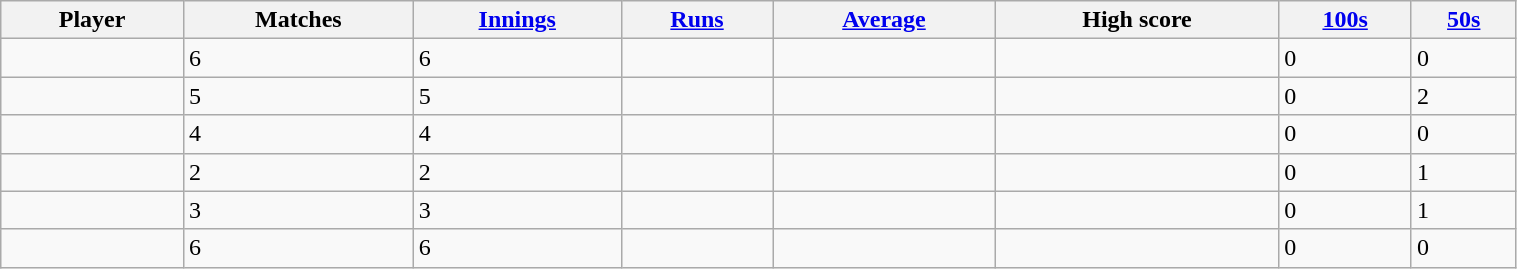<table class="wikitable sortable" style="width:80%;">
<tr>
<th>Player</th>
<th>Matches</th>
<th><a href='#'>Innings</a></th>
<th><a href='#'>Runs</a></th>
<th><a href='#'>Average</a></th>
<th>High score</th>
<th><a href='#'>100s</a></th>
<th><a href='#'>50s</a></th>
</tr>
<tr>
<td></td>
<td>6</td>
<td>6</td>
<td></td>
<td></td>
<td></td>
<td>0</td>
<td>0</td>
</tr>
<tr>
<td></td>
<td>5</td>
<td>5</td>
<td></td>
<td></td>
<td></td>
<td>0</td>
<td>2</td>
</tr>
<tr>
<td></td>
<td>4</td>
<td>4</td>
<td></td>
<td></td>
<td></td>
<td>0</td>
<td>0</td>
</tr>
<tr>
<td></td>
<td>2</td>
<td>2</td>
<td></td>
<td></td>
<td></td>
<td>0</td>
<td>1</td>
</tr>
<tr>
<td></td>
<td>3</td>
<td>3</td>
<td></td>
<td></td>
<td></td>
<td>0</td>
<td>1</td>
</tr>
<tr>
<td></td>
<td>6</td>
<td>6</td>
<td></td>
<td></td>
<td></td>
<td>0</td>
<td>0</td>
</tr>
</table>
